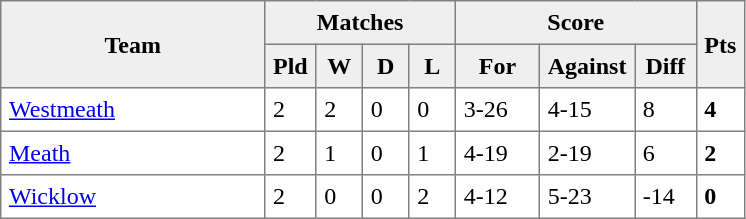<table style=border-collapse:collapse border=1 cellspacing=0 cellpadding=5>
<tr align=center bgcolor=#efefef>
<th rowspan=2 width=165>Team</th>
<th colspan=4>Matches</th>
<th colspan=3>Score</th>
<th rowspan=2width=20>Pts</th>
</tr>
<tr align=center bgcolor=#efefef>
<th width=20>Pld</th>
<th width=20>W</th>
<th width=20>D</th>
<th width=20>L</th>
<th width=45>For</th>
<th width=45>Against</th>
<th width=30>Diff</th>
</tr>
<tr>
<td style="text-align:left;"><a href='#'>Westmeath</a></td>
<td>2</td>
<td>2</td>
<td>0</td>
<td>0</td>
<td>3-26</td>
<td>4-15</td>
<td>8</td>
<td><strong>4</strong></td>
</tr>
<tr>
<td style="text-align:left;"><a href='#'>Meath</a></td>
<td>2</td>
<td>1</td>
<td>0</td>
<td>1</td>
<td>4-19</td>
<td>2-19</td>
<td>6</td>
<td><strong>2</strong></td>
</tr>
<tr>
<td style="text-align:left;"><a href='#'>Wicklow</a></td>
<td>2</td>
<td>0</td>
<td>0</td>
<td>2</td>
<td>4-12</td>
<td>5-23</td>
<td>-14</td>
<td><strong>0</strong></td>
</tr>
</table>
